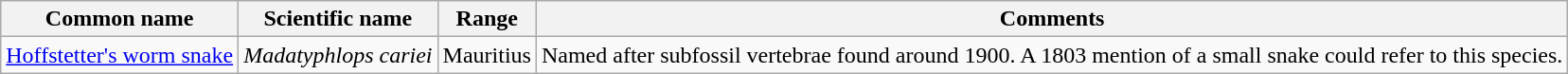<table class="wikitable sortable">
<tr>
<th>Common name</th>
<th>Scientific name</th>
<th>Range</th>
<th class="unsortable">Comments</th>
</tr>
<tr>
<td><a href='#'>Hoffstetter's worm snake</a></td>
<td><em>Madatyphlops cariei</em></td>
<td>Mauritius</td>
<td>Named after subfossil vertebrae found around 1900. A 1803 mention of a small snake could refer to this species.</td>
</tr>
</table>
